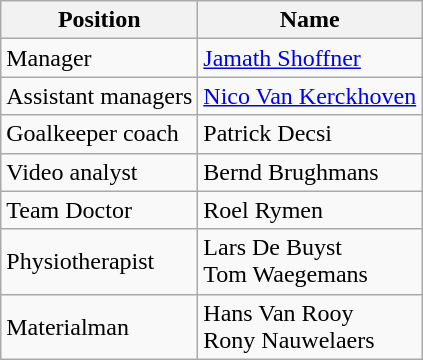<table class="wikitable">
<tr>
<th>Position</th>
<th>Name</th>
</tr>
<tr>
<td>Manager</td>
<td> <a href='#'>Jamath Shoffner</a></td>
</tr>
<tr>
<td>Assistant managers</td>
<td> <a href='#'>Nico Van Kerckhoven</a></td>
</tr>
<tr>
<td>Goalkeeper coach</td>
<td>  Patrick Decsi</td>
</tr>
<tr>
<td>Video analyst</td>
<td> Bernd Brughmans</td>
</tr>
<tr>
<td>Team Doctor</td>
<td>  Roel Rymen</td>
</tr>
<tr>
<td>Physiotherapist</td>
<td> Lars De Buyst <br>  Tom Waegemans</td>
</tr>
<tr>
<td>Materialman</td>
<td> Hans Van Rooy <br>  Rony Nauwelaers</td>
</tr>
</table>
